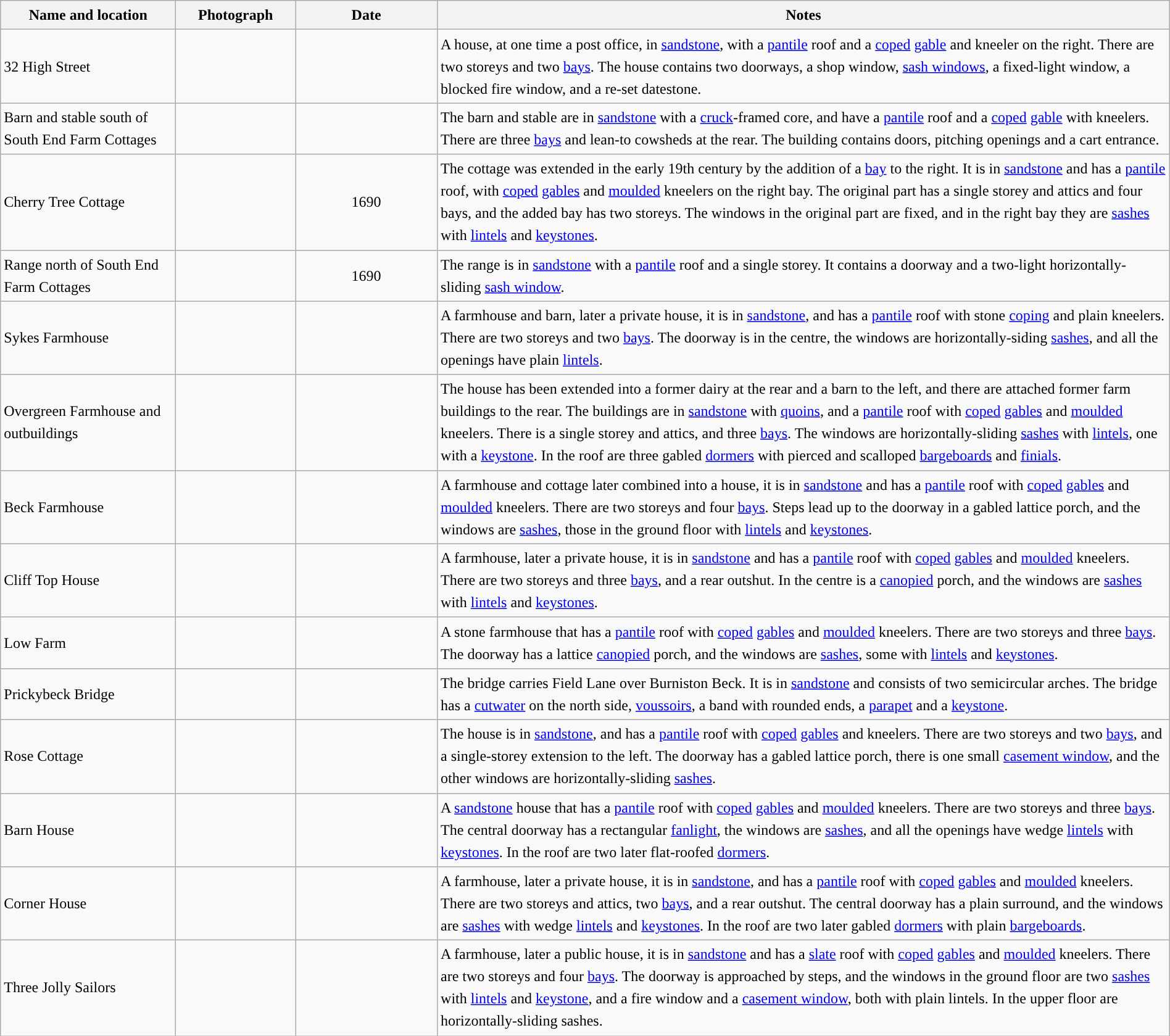<table class="wikitable sortable plainrowheaders" style="width:100%;border:0px;text-align:left;line-height:150%;">
<tr>
<th scope="col"  style="width:150px">Name and location</th>
<th scope="col"  style="width:100px" class="unsortable">Photograph</th>
<th scope="col"  style="width:120px">Date</th>
<th scope="col"  style="width:650px" class="unsortable">Notes</th>
</tr>
<tr>
<td>32 High Street<br><small></small></td>
<td></td>
<td align="center"></td>
<td>A house, at one time a post office, in <a href='#'>sandstone</a>, with a <a href='#'>pantile</a> roof and a <a href='#'>coped</a> <a href='#'>gable</a> and kneeler on the right.  There are two storeys and two <a href='#'>bays</a>.  The house contains two doorways, a shop window, <a href='#'>sash windows</a>, a fixed-light window, a blocked fire window, and a re-set datestone.</td>
</tr>
<tr>
<td>Barn and stable south of South End Farm Cottages<br><small></small></td>
<td></td>
<td align="center"></td>
<td>The barn and stable are in <a href='#'>sandstone</a> with a <a href='#'>cruck</a>-framed core, and have a <a href='#'>pantile</a> roof and a <a href='#'>coped</a> <a href='#'>gable</a> with kneelers.  There are three <a href='#'>bays</a> and lean-to cowsheds at the rear.  The building contains doors, pitching openings and a cart entrance.</td>
</tr>
<tr>
<td>Cherry Tree Cottage<br><small></small></td>
<td></td>
<td align="center">1690</td>
<td>The cottage was extended in the early 19th century by the addition of a <a href='#'>bay</a> to the right.  It is in <a href='#'>sandstone</a> and has a <a href='#'>pantile</a> roof, with <a href='#'>coped</a> <a href='#'>gables</a> and <a href='#'>moulded</a> kneelers on the right bay.  The original part has a single storey and attics and four bays, and the added bay has two storeys.  The windows in the original part are fixed, and in the right bay they are <a href='#'>sashes</a> with <a href='#'>lintels</a> and <a href='#'>keystones</a>.</td>
</tr>
<tr>
<td>Range north of South End Farm Cottages<br><small></small></td>
<td></td>
<td align="center">1690</td>
<td>The range is in <a href='#'>sandstone</a> with a <a href='#'>pantile</a> roof and a single storey.  It contains a doorway and a two-light horizontally-sliding <a href='#'>sash window</a>.</td>
</tr>
<tr>
<td>Sykes Farmhouse<br><small></small></td>
<td></td>
<td align="center"></td>
<td>A farmhouse and barn, later a private house, it is in <a href='#'>sandstone</a>, and has a <a href='#'>pantile</a> roof with stone <a href='#'>coping</a> and plain kneelers.  There are two storeys and two <a href='#'>bays</a>.  The doorway is in the centre, the windows are horizontally-siding <a href='#'>sashes</a>, and all the openings have plain <a href='#'>lintels</a>.</td>
</tr>
<tr>
<td>Overgreen Farmhouse and outbuildings<br><small></small></td>
<td></td>
<td align="center"></td>
<td>The house has been extended into a former dairy at the rear and a barn to the left, and there are attached former farm buildings to the rear.  The buildings are in <a href='#'>sandstone</a> with <a href='#'>quoins</a>, and a <a href='#'>pantile</a> roof with <a href='#'>coped</a> <a href='#'>gables</a> and <a href='#'>moulded</a> kneelers.  There is a single storey and attics, and three <a href='#'>bays</a>.  The windows are horizontally-sliding <a href='#'>sashes</a> with <a href='#'>lintels</a>, one with a <a href='#'>keystone</a>.  In the roof are three gabled <a href='#'>dormers</a> with pierced and scalloped <a href='#'>bargeboards</a> and <a href='#'>finials</a>.</td>
</tr>
<tr>
<td>Beck Farmhouse<br><small></small></td>
<td></td>
<td align="center"></td>
<td>A farmhouse and cottage later combined into a house, it is in <a href='#'>sandstone</a> and has a <a href='#'>pantile</a> roof with <a href='#'>coped</a> <a href='#'>gables</a> and <a href='#'>moulded</a> kneelers.  There are two storeys and four <a href='#'>bays</a>.  Steps lead up to the doorway in a gabled lattice porch, and the windows are <a href='#'>sashes</a>, those in the ground floor with <a href='#'>lintels</a> and <a href='#'>keystones</a>.</td>
</tr>
<tr>
<td>Cliff Top House<br><small></small></td>
<td></td>
<td align="center"></td>
<td>A farmhouse, later a private house, it is in <a href='#'>sandstone</a> and has a <a href='#'>pantile</a> roof with <a href='#'>coped</a> <a href='#'>gables</a> and <a href='#'>moulded</a> kneelers.  There are two storeys and three <a href='#'>bays</a>, and a rear outshut.  In the centre is a <a href='#'>canopied</a> porch, and the windows are <a href='#'>sashes</a> with <a href='#'>lintels</a> and <a href='#'>keystones</a>.</td>
</tr>
<tr>
<td>Low Farm<br><small></small></td>
<td></td>
<td align="center"></td>
<td>A stone farmhouse that has a <a href='#'>pantile</a> roof with <a href='#'>coped</a> <a href='#'>gables</a> and <a href='#'>moulded</a> kneelers.  There are two storeys and three <a href='#'>bays</a>.  The doorway has a lattice <a href='#'>canopied</a> porch, and the windows are <a href='#'>sashes</a>, some with <a href='#'>lintels</a> and <a href='#'>keystones</a>.</td>
</tr>
<tr>
<td>Prickybeck Bridge<br><small></small></td>
<td></td>
<td align="center"></td>
<td>The bridge carries Field Lane over Burniston Beck.  It is in <a href='#'>sandstone</a> and consists of two semicircular arches.  The bridge has a <a href='#'>cutwater</a> on the north side, <a href='#'>voussoirs</a>, a band with rounded ends, a <a href='#'>parapet</a> and a <a href='#'>keystone</a>.</td>
</tr>
<tr>
<td>Rose Cottage<br><small></small></td>
<td></td>
<td align="center"></td>
<td>The house is in <a href='#'>sandstone</a>, and has a <a href='#'>pantile</a> roof with <a href='#'>coped</a> <a href='#'>gables</a> and kneelers.  There are two storeys and two <a href='#'>bays</a>, and a single-storey extension to the left.  The doorway has a gabled lattice porch, there is one small <a href='#'>casement window</a>, and the other windows are horizontally-sliding <a href='#'>sashes</a>.</td>
</tr>
<tr>
<td>Barn House<br><small></small></td>
<td></td>
<td align="center"></td>
<td>A <a href='#'>sandstone</a> house that has a <a href='#'>pantile</a> roof with <a href='#'>coped</a> <a href='#'>gables</a> and <a href='#'>moulded</a> kneelers.  There are two storeys and three <a href='#'>bays</a>.  The central doorway has a rectangular <a href='#'>fanlight</a>, the windows are <a href='#'>sashes</a>, and all the openings have wedge <a href='#'>lintels</a> with <a href='#'>keystones</a>.  In the roof are two later flat-roofed <a href='#'>dormers</a>.</td>
</tr>
<tr>
<td>Corner House<br><small></small></td>
<td></td>
<td align="center"></td>
<td>A farmhouse, later a private house, it is in <a href='#'>sandstone</a>, and has a <a href='#'>pantile</a> roof with <a href='#'>coped</a> <a href='#'>gables</a> and <a href='#'>moulded</a> kneelers.  There are two storeys and attics, two <a href='#'>bays</a>, and a rear outshut.  The central doorway has a plain surround, and the windows are <a href='#'>sashes</a> with wedge <a href='#'>lintels</a> and <a href='#'>keystones</a>.  In the roof are two later gabled <a href='#'>dormers</a> with plain <a href='#'>bargeboards</a>.</td>
</tr>
<tr>
<td>Three Jolly Sailors<br><small></small></td>
<td></td>
<td align="center"></td>
<td>A farmhouse, later a public house, it is in <a href='#'>sandstone</a> and has a <a href='#'>slate</a> roof with <a href='#'>coped</a> <a href='#'>gables</a> and <a href='#'>moulded</a> kneelers.  There are two storeys and four <a href='#'>bays</a>.  The doorway is approached by steps, and the windows in the ground floor are two <a href='#'>sashes</a> with <a href='#'>lintels</a> and <a href='#'>keystone</a>, and a fire window and a <a href='#'>casement window</a>, both with plain lintels.  In the upper floor are horizontally-sliding sashes.</td>
</tr>
<tr>
</tr>
</table>
